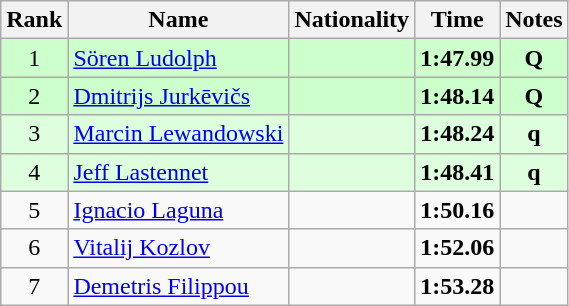<table class="wikitable sortable" style="text-align:center">
<tr>
<th>Rank</th>
<th>Name</th>
<th>Nationality</th>
<th>Time</th>
<th>Notes</th>
</tr>
<tr bgcolor=ccffcc>
<td>1</td>
<td align=left><a href='#'>Sören Ludolph</a></td>
<td align=left></td>
<td><strong>1:47.99</strong></td>
<td><strong>Q</strong></td>
</tr>
<tr bgcolor=ccffcc>
<td>2</td>
<td align=left><a href='#'>Dmitrijs Jurkēvičs</a></td>
<td align=left></td>
<td><strong>1:48.14</strong></td>
<td><strong>Q</strong></td>
</tr>
<tr bgcolor=ddffdd>
<td>3</td>
<td align=left><a href='#'>Marcin Lewandowski</a></td>
<td align=left></td>
<td><strong>1:48.24</strong></td>
<td><strong>q</strong></td>
</tr>
<tr bgcolor=ddffdd>
<td>4</td>
<td align=left><a href='#'>Jeff Lastennet</a></td>
<td align=left></td>
<td><strong>1:48.41</strong></td>
<td><strong>q</strong></td>
</tr>
<tr>
<td>5</td>
<td align=left><a href='#'>Ignacio Laguna</a></td>
<td align=left></td>
<td><strong>1:50.16</strong></td>
<td></td>
</tr>
<tr>
<td>6</td>
<td align=left><a href='#'>Vitalij Kozlov</a></td>
<td align=left></td>
<td><strong>1:52.06</strong></td>
<td></td>
</tr>
<tr>
<td>7</td>
<td align=left><a href='#'>Demetris Filippou</a></td>
<td align=left></td>
<td><strong>1:53.28</strong></td>
<td></td>
</tr>
</table>
